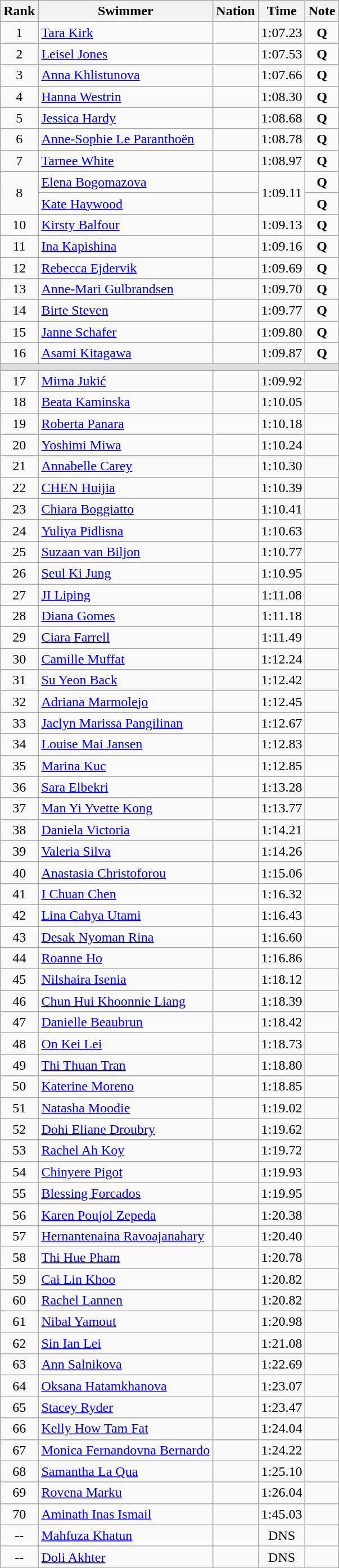<table class="wikitable" style="text-align:center">
<tr>
<th>Rank</th>
<th>Swimmer</th>
<th>Nation</th>
<th>Time</th>
<th>Note</th>
</tr>
<tr>
<td>1</td>
<td align=left><a href='#'>Tara Kirk</a></td>
<td align=left></td>
<td>1:07.23</td>
<td><strong>Q</strong></td>
</tr>
<tr>
<td>2</td>
<td align=left><a href='#'>Leisel Jones</a></td>
<td align=left></td>
<td>1:07.53</td>
<td><strong>Q</strong></td>
</tr>
<tr>
<td>3</td>
<td align=left><a href='#'>Anna Khlistunova</a></td>
<td align=left></td>
<td>1:07.66</td>
<td><strong>Q</strong></td>
</tr>
<tr>
<td>4</td>
<td align=left><a href='#'>Hanna Westrin</a></td>
<td align=left></td>
<td>1:08.30</td>
<td><strong>Q</strong></td>
</tr>
<tr>
<td>5</td>
<td align=left><a href='#'>Jessica Hardy</a></td>
<td align=left></td>
<td>1:08.68</td>
<td><strong>Q</strong></td>
</tr>
<tr>
<td>6</td>
<td align=left><a href='#'>Anne-Sophie Le Paranthoën</a></td>
<td align=left></td>
<td>1:08.78</td>
<td><strong>Q</strong></td>
</tr>
<tr>
<td>7</td>
<td align=left><a href='#'>Tarnee White</a></td>
<td align=left></td>
<td>1:08.97</td>
<td><strong>Q</strong></td>
</tr>
<tr>
<td rowspan=2>8</td>
<td align=left><a href='#'>Elena Bogomazova</a></td>
<td align=left></td>
<td rowspan=2>1:09.11</td>
<td><strong>Q</strong></td>
</tr>
<tr>
<td align=left><a href='#'>Kate Haywood</a></td>
<td align=left></td>
<td><strong>Q</strong></td>
</tr>
<tr>
<td>10</td>
<td align=left><a href='#'>Kirsty Balfour</a></td>
<td align=left></td>
<td>1:09.13</td>
<td><strong>Q</strong></td>
</tr>
<tr>
<td>11</td>
<td align=left><a href='#'>Ina Kapishina</a></td>
<td align=left></td>
<td>1:09.16</td>
<td><strong>Q</strong></td>
</tr>
<tr>
<td>12</td>
<td align=left><a href='#'>Rebecca Ejdervik</a></td>
<td align=left></td>
<td>1:09.69</td>
<td><strong>Q</strong></td>
</tr>
<tr>
<td>13</td>
<td align=left><a href='#'>Anne-Mari Gulbrandsen</a></td>
<td align=left></td>
<td>1:09.70</td>
<td><strong>Q</strong></td>
</tr>
<tr>
<td>14</td>
<td align=left><a href='#'>Birte Steven</a></td>
<td align=left></td>
<td>1:09.77</td>
<td><strong>Q</strong></td>
</tr>
<tr>
<td>15</td>
<td align=left><a href='#'>Janne Schafer</a></td>
<td align=left></td>
<td>1:09.80</td>
<td><strong>Q</strong></td>
</tr>
<tr>
<td>16</td>
<td align=left><a href='#'>Asami Kitagawa</a></td>
<td align=left></td>
<td>1:09.87</td>
<td><strong>Q</strong></td>
</tr>
<tr bgcolor=#DDDDDD>
<td colspan=5></td>
</tr>
<tr>
<td>17</td>
<td align=left><a href='#'>Mirna Jukić</a></td>
<td align=left></td>
<td>1:09.92</td>
<td></td>
</tr>
<tr>
<td>18</td>
<td align=left><a href='#'>Beata Kaminska</a></td>
<td align=left></td>
<td>1:10.05</td>
<td></td>
</tr>
<tr>
<td>19</td>
<td align=left><a href='#'>Roberta Panara</a></td>
<td align=left></td>
<td>1:10.18</td>
<td></td>
</tr>
<tr>
<td>20</td>
<td align=left><a href='#'>Yoshimi Miwa</a></td>
<td align=left></td>
<td>1:10.24</td>
<td></td>
</tr>
<tr>
<td>21</td>
<td align=left><a href='#'>Annabelle Carey</a></td>
<td align=left></td>
<td>1:10.30</td>
<td></td>
</tr>
<tr>
<td>22</td>
<td align=left><a href='#'>CHEN Huijia</a></td>
<td align=left></td>
<td>1:10.39</td>
<td></td>
</tr>
<tr>
<td>23</td>
<td align=left><a href='#'>Chiara Boggiatto</a></td>
<td align=left></td>
<td>1:10.41</td>
<td></td>
</tr>
<tr>
<td>24</td>
<td align=left><a href='#'>Yuliya Pidlisna</a></td>
<td align=left></td>
<td>1:10.63</td>
<td></td>
</tr>
<tr>
<td>25</td>
<td align=left><a href='#'>Suzaan van Biljon</a></td>
<td align=left></td>
<td>1:10.77</td>
<td></td>
</tr>
<tr>
<td>26</td>
<td align=left><a href='#'>Seul Ki Jung</a></td>
<td align=left></td>
<td>1:10.95</td>
<td></td>
</tr>
<tr>
<td>27</td>
<td align=left><a href='#'>JI Liping</a></td>
<td align=left></td>
<td>1:11.08</td>
<td></td>
</tr>
<tr>
<td>28</td>
<td align=left><a href='#'>Diana Gomes</a></td>
<td align=left></td>
<td>1:11.18</td>
<td></td>
</tr>
<tr>
<td>29</td>
<td align=left><a href='#'>Ciara Farrell</a></td>
<td align=left></td>
<td>1:11.49</td>
<td></td>
</tr>
<tr>
<td>30</td>
<td align=left><a href='#'>Camille Muffat</a></td>
<td align=left></td>
<td>1:12.24</td>
<td></td>
</tr>
<tr>
<td>31</td>
<td align=left><a href='#'>Su Yeon Back</a></td>
<td align=left></td>
<td>1:12.42</td>
<td></td>
</tr>
<tr>
<td>32</td>
<td align=left><a href='#'>Adriana Marmolejo</a></td>
<td align=left></td>
<td>1:12.45</td>
<td></td>
</tr>
<tr>
<td>33</td>
<td align=left><a href='#'>Jaclyn Marissa Pangilinan</a></td>
<td align=left></td>
<td>1:12.67</td>
<td></td>
</tr>
<tr>
<td>34</td>
<td align=left><a href='#'>Louise Mai Jansen</a></td>
<td align=left></td>
<td>1:12.83</td>
<td></td>
</tr>
<tr>
<td>35</td>
<td align=left><a href='#'>Marina Kuc</a></td>
<td align=left></td>
<td>1:12.85</td>
<td></td>
</tr>
<tr>
<td>36</td>
<td align=left><a href='#'>Sara Elbekri</a></td>
<td align=left></td>
<td>1:13.28</td>
<td></td>
</tr>
<tr>
<td>37</td>
<td align=left><a href='#'>Man Yi Yvette Kong</a></td>
<td align=left></td>
<td>1:13.77</td>
<td></td>
</tr>
<tr>
<td>38</td>
<td align=left><a href='#'>Daniela Victoria</a></td>
<td align=left></td>
<td>1:14.21</td>
<td></td>
</tr>
<tr>
<td>39</td>
<td align=left><a href='#'>Valeria Silva</a></td>
<td align=left></td>
<td>1:14.26</td>
<td></td>
</tr>
<tr>
<td>40</td>
<td align=left><a href='#'>Anastasia Christoforou</a></td>
<td align=left></td>
<td>1:15.06</td>
<td></td>
</tr>
<tr>
<td>41</td>
<td align=left><a href='#'>I Chuan Chen</a></td>
<td align=left></td>
<td>1:16.32</td>
<td></td>
</tr>
<tr>
<td>42</td>
<td align=left><a href='#'>Lina Cahya Utami</a></td>
<td align=left></td>
<td>1:16.43</td>
<td></td>
</tr>
<tr>
<td>43</td>
<td align=left><a href='#'>Desak Nyoman Rina</a></td>
<td align=left></td>
<td>1:16.60</td>
<td></td>
</tr>
<tr>
<td>44</td>
<td align=left><a href='#'>Roanne Ho</a></td>
<td align=left></td>
<td>1:16.86</td>
<td></td>
</tr>
<tr>
<td>45</td>
<td align=left><a href='#'>Nilshaira Isenia</a></td>
<td align=left></td>
<td>1:18.12</td>
<td></td>
</tr>
<tr>
<td>46</td>
<td align=left><a href='#'>Chun Hui Khoonnie Liang</a></td>
<td align=left></td>
<td>1:18.39</td>
<td></td>
</tr>
<tr>
<td>47</td>
<td align=left><a href='#'>Danielle Beaubrun</a></td>
<td align=left></td>
<td>1:18.42</td>
<td></td>
</tr>
<tr>
<td>48</td>
<td align=left><a href='#'>On Kei Lei</a></td>
<td align=left></td>
<td>1:18.73</td>
<td></td>
</tr>
<tr>
<td>49</td>
<td align=left><a href='#'>Thi Thuan Tran</a></td>
<td align=left></td>
<td>1:18.80</td>
<td></td>
</tr>
<tr>
<td>50</td>
<td align=left><a href='#'>Katerine Moreno</a></td>
<td align=left></td>
<td>1:18.85</td>
<td></td>
</tr>
<tr>
<td>51</td>
<td align=left><a href='#'>Natasha Moodie</a></td>
<td align=left></td>
<td>1:19.02</td>
<td></td>
</tr>
<tr>
<td>52</td>
<td align=left><a href='#'>Dohi Eliane Droubry</a></td>
<td align=left></td>
<td>1:19.62</td>
<td></td>
</tr>
<tr>
<td>53</td>
<td align=left><a href='#'>Rachel Ah Koy</a></td>
<td align=left></td>
<td>1:19.72</td>
<td></td>
</tr>
<tr>
<td>54</td>
<td align=left><a href='#'>Chinyere Pigot</a></td>
<td align=left></td>
<td>1:19.93</td>
<td></td>
</tr>
<tr>
<td>55</td>
<td align=left><a href='#'>Blessing Forcados</a></td>
<td align=left></td>
<td>1:19.95</td>
<td></td>
</tr>
<tr>
<td>56</td>
<td align=left><a href='#'>Karen Poujol Zepeda</a></td>
<td align=left></td>
<td>1:20.38</td>
<td></td>
</tr>
<tr>
<td>57</td>
<td align=left><a href='#'>Hernantenaina Ravoajanahary</a></td>
<td align=left></td>
<td>1:20.40</td>
<td></td>
</tr>
<tr>
<td>58</td>
<td align=left><a href='#'>Thi Hue Pham</a></td>
<td align=left></td>
<td>1:20.78</td>
<td></td>
</tr>
<tr>
<td>59</td>
<td align=left><a href='#'>Cai Lin Khoo</a></td>
<td align=left></td>
<td>1:20.82</td>
<td></td>
</tr>
<tr>
<td>60</td>
<td align=left><a href='#'>Rachel Lannen</a></td>
<td align=left></td>
<td>1:20.82</td>
<td></td>
</tr>
<tr>
<td>61</td>
<td align=left><a href='#'>Nibal Yamout</a></td>
<td align=left></td>
<td>1:20.98</td>
<td></td>
</tr>
<tr>
<td>62</td>
<td align=left><a href='#'>Sin Ian Lei</a></td>
<td align=left></td>
<td>1:21.08</td>
<td></td>
</tr>
<tr>
<td>63</td>
<td align=left><a href='#'>Ann Salnikova</a></td>
<td align=left></td>
<td>1:22.69</td>
<td></td>
</tr>
<tr>
<td>64</td>
<td align=left><a href='#'>Oksana Hatamkhanova</a></td>
<td align=left></td>
<td>1:23.07</td>
<td></td>
</tr>
<tr>
<td>65</td>
<td align=left><a href='#'>Stacey Ryder</a></td>
<td align=left></td>
<td>1:23.47</td>
<td></td>
</tr>
<tr>
<td>66</td>
<td align=left><a href='#'>Kelly How Tam Fat</a></td>
<td align=left></td>
<td>1:24.04</td>
<td></td>
</tr>
<tr>
<td>67</td>
<td align=left><a href='#'>Monica Fernandovna Bernardo</a></td>
<td align=left></td>
<td>1:24.22</td>
<td></td>
</tr>
<tr>
<td>68</td>
<td align=left><a href='#'>Samantha La Qua</a></td>
<td align=left></td>
<td>1:25.10</td>
<td></td>
</tr>
<tr>
<td>69</td>
<td align=left><a href='#'>Rovena Marku</a></td>
<td align=left></td>
<td>1:26.04</td>
<td></td>
</tr>
<tr>
<td>70</td>
<td align=left><a href='#'>Aminath Inas Ismail</a></td>
<td align=left></td>
<td>1:45.03</td>
<td></td>
</tr>
<tr>
<td>--</td>
<td align=left><a href='#'>Mahfuza Khatun</a></td>
<td align=left></td>
<td>DNS</td>
<td></td>
</tr>
<tr>
<td>--</td>
<td align=left><a href='#'>Doli Akhter</a></td>
<td align=left></td>
<td>DNS</td>
<td></td>
</tr>
<tr>
</tr>
</table>
